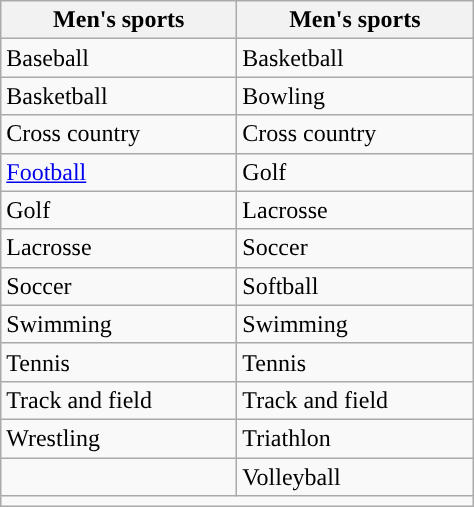<table class="wikitable"; style= "text-align: ">
<tr>
<th width=150px>Men's sports</th>
<th width=150px>Men's sports</th>
</tr>
<tr>
<td>Baseball</td>
<td>Basketball</td>
</tr>
<tr>
<td>Basketball</td>
<td>Bowling</td>
</tr>
<tr>
<td>Cross country</td>
<td>Cross country</td>
</tr>
<tr>
<td><a href='#'>Football</a></td>
<td>Golf</td>
</tr>
<tr>
<td>Golf</td>
<td>Lacrosse</td>
</tr>
<tr>
<td>Lacrosse</td>
<td>Soccer</td>
</tr>
<tr>
<td>Soccer</td>
<td>Softball</td>
</tr>
<tr>
<td>Swimming</td>
<td>Swimming</td>
</tr>
<tr>
<td>Tennis</td>
<td>Tennis</td>
</tr>
<tr>
<td>Track and field</td>
<td>Track and field</td>
</tr>
<tr>
<td>Wrestling</td>
<td>Triathlon</td>
</tr>
<tr>
<td></td>
<td>Volleyball</td>
</tr>
<tr>
<td colspan=2></td>
</tr>
</table>
